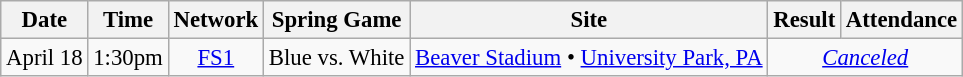<table class="wikitable" style="font-size:95%;">
<tr>
<th>Date</th>
<th>Time</th>
<th>Network</th>
<th>Spring Game</th>
<th>Site</th>
<th>Result</th>
<th>Attendance</th>
</tr>
<tr style="text-align:center;">
<td>April 18</td>
<td>1:30pm</td>
<td><a href='#'>FS1</a></td>
<td>Blue vs. White</td>
<td><a href='#'>Beaver Stadium</a> • <a href='#'>University Park, PA</a></td>
<td colspan="2"><em><a href='#'>Canceled</a></em></td>
</tr>
</table>
